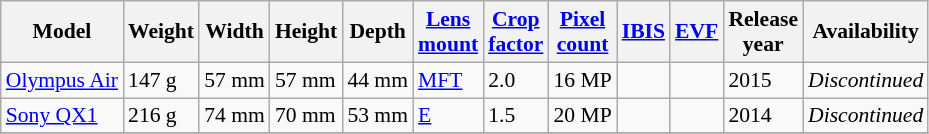<table class="wikitable sortable col2right col3right col4right col5right col7right col8right" style="font-size:90%;white-space:nowrap">
<tr>
<th>Model</th>
<th>Weight</th>
<th>Width</th>
<th>Height</th>
<th>Depth</th>
<th><a href='#'>Lens<br>mount</a></th>
<th><a href='#'>Crop<br>factor</a></th>
<th><a href='#'>Pixel<br>count</a></th>
<th><a href='#'>IBIS</a></th>
<th><a href='#'>EVF</a></th>
<th class=unsortable>Release<br>year</th>
<th class=unsortable>Availability</th>
</tr>
<tr>
<td><a href='#'>Olympus Air</a></td>
<td>147 g</td>
<td>57 mm</td>
<td>57 mm</td>
<td>44 mm</td>
<td><a href='#'>MFT</a></td>
<td>2.0</td>
<td>16 MP</td>
<td></td>
<td></td>
<td>2015</td>
<td><em>Discontinued</em></td>
</tr>
<tr>
<td><a href='#'>Sony QX1</a></td>
<td>216 g</td>
<td>74 mm</td>
<td>70 mm</td>
<td>53 mm</td>
<td><a href='#'>E</a></td>
<td>1.5</td>
<td>20 MP</td>
<td></td>
<td></td>
<td>2014</td>
<td><em>Discontinued</em></td>
</tr>
<tr>
</tr>
</table>
